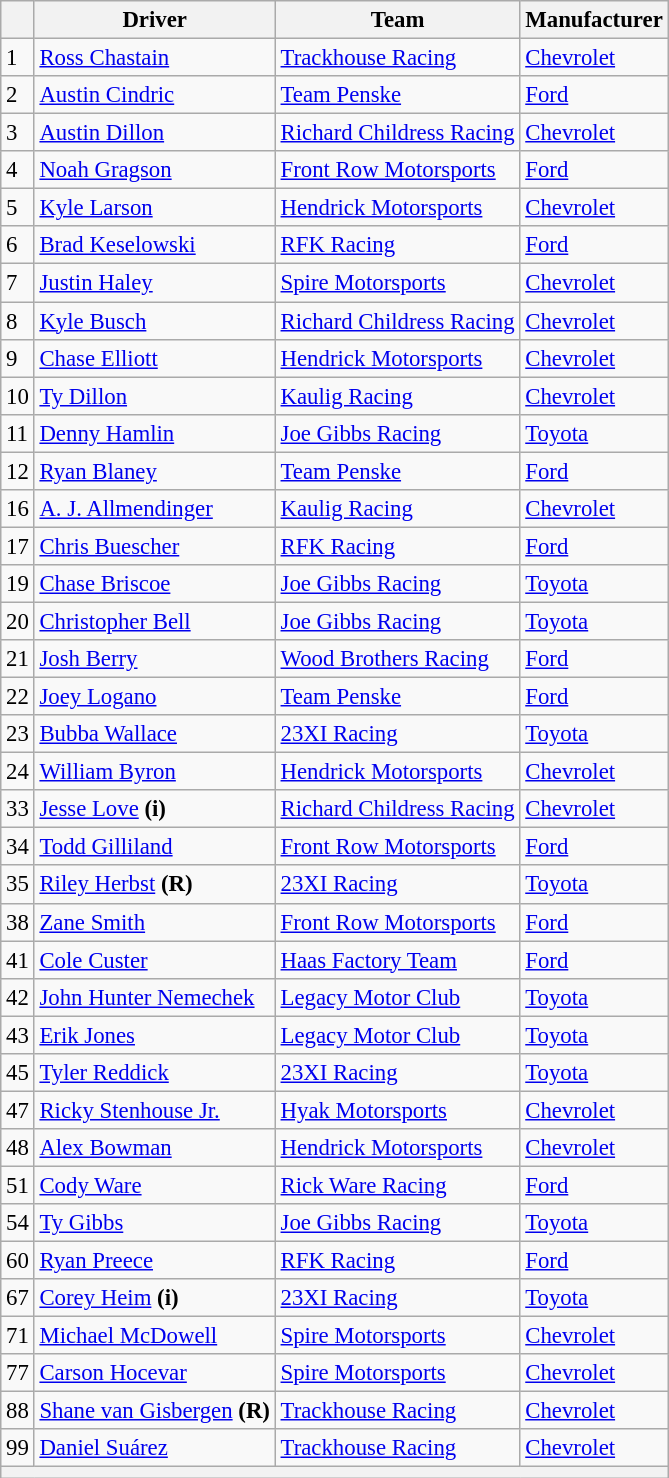<table class="wikitable" style="font-size:95%">
<tr>
<th></th>
<th>Driver</th>
<th>Team</th>
<th>Manufacturer</th>
</tr>
<tr>
<td>1</td>
<td><a href='#'>Ross Chastain</a></td>
<td><a href='#'>Trackhouse Racing</a></td>
<td><a href='#'>Chevrolet</a></td>
</tr>
<tr>
<td>2</td>
<td><a href='#'>Austin Cindric</a></td>
<td><a href='#'>Team Penske</a></td>
<td><a href='#'>Ford</a></td>
</tr>
<tr>
<td>3</td>
<td><a href='#'>Austin Dillon</a></td>
<td><a href='#'>Richard Childress Racing</a></td>
<td><a href='#'>Chevrolet</a></td>
</tr>
<tr>
<td>4</td>
<td><a href='#'>Noah Gragson</a></td>
<td><a href='#'>Front Row Motorsports</a></td>
<td><a href='#'>Ford</a></td>
</tr>
<tr>
<td>5</td>
<td><a href='#'>Kyle Larson</a></td>
<td><a href='#'>Hendrick Motorsports</a></td>
<td><a href='#'>Chevrolet</a></td>
</tr>
<tr>
<td>6</td>
<td><a href='#'>Brad Keselowski</a></td>
<td><a href='#'>RFK Racing</a></td>
<td><a href='#'>Ford</a></td>
</tr>
<tr>
<td>7</td>
<td><a href='#'>Justin Haley</a></td>
<td><a href='#'>Spire Motorsports</a></td>
<td><a href='#'>Chevrolet</a></td>
</tr>
<tr>
<td>8</td>
<td><a href='#'>Kyle Busch</a></td>
<td><a href='#'>Richard Childress Racing</a></td>
<td><a href='#'>Chevrolet</a></td>
</tr>
<tr>
<td>9</td>
<td><a href='#'>Chase Elliott</a></td>
<td><a href='#'>Hendrick Motorsports</a></td>
<td><a href='#'>Chevrolet</a></td>
</tr>
<tr>
<td>10</td>
<td><a href='#'>Ty Dillon</a></td>
<td><a href='#'>Kaulig Racing</a></td>
<td><a href='#'>Chevrolet</a></td>
</tr>
<tr>
<td>11</td>
<td><a href='#'>Denny Hamlin</a></td>
<td><a href='#'>Joe Gibbs Racing</a></td>
<td><a href='#'>Toyota</a></td>
</tr>
<tr>
<td>12</td>
<td><a href='#'>Ryan Blaney</a></td>
<td><a href='#'>Team Penske</a></td>
<td><a href='#'>Ford</a></td>
</tr>
<tr>
<td>16</td>
<td><a href='#'>A. J. Allmendinger</a></td>
<td><a href='#'>Kaulig Racing</a></td>
<td><a href='#'>Chevrolet</a></td>
</tr>
<tr>
<td>17</td>
<td><a href='#'>Chris Buescher</a></td>
<td><a href='#'>RFK Racing</a></td>
<td><a href='#'>Ford</a></td>
</tr>
<tr>
<td>19</td>
<td><a href='#'>Chase Briscoe</a></td>
<td><a href='#'>Joe Gibbs Racing</a></td>
<td><a href='#'>Toyota</a></td>
</tr>
<tr>
<td>20</td>
<td><a href='#'>Christopher Bell</a></td>
<td><a href='#'>Joe Gibbs Racing</a></td>
<td><a href='#'>Toyota</a></td>
</tr>
<tr>
<td>21</td>
<td><a href='#'>Josh Berry</a></td>
<td><a href='#'>Wood Brothers Racing</a></td>
<td><a href='#'>Ford</a></td>
</tr>
<tr>
<td>22</td>
<td><a href='#'>Joey Logano</a></td>
<td><a href='#'>Team Penske</a></td>
<td><a href='#'>Ford</a></td>
</tr>
<tr>
<td>23</td>
<td><a href='#'>Bubba Wallace</a></td>
<td><a href='#'>23XI Racing</a></td>
<td><a href='#'>Toyota</a></td>
</tr>
<tr>
<td>24</td>
<td><a href='#'>William Byron</a></td>
<td><a href='#'>Hendrick Motorsports</a></td>
<td><a href='#'>Chevrolet</a></td>
</tr>
<tr>
<td>33</td>
<td><a href='#'>Jesse Love</a> <strong>(i)</strong></td>
<td><a href='#'>Richard Childress Racing</a></td>
<td><a href='#'>Chevrolet</a></td>
</tr>
<tr>
<td>34</td>
<td><a href='#'>Todd Gilliland</a></td>
<td><a href='#'>Front Row Motorsports</a></td>
<td><a href='#'>Ford</a></td>
</tr>
<tr>
<td>35</td>
<td><a href='#'>Riley Herbst</a> <strong>(R)</strong></td>
<td><a href='#'>23XI Racing</a></td>
<td><a href='#'>Toyota</a></td>
</tr>
<tr>
<td>38</td>
<td><a href='#'>Zane Smith</a></td>
<td><a href='#'>Front Row Motorsports</a></td>
<td><a href='#'>Ford</a></td>
</tr>
<tr>
<td>41</td>
<td><a href='#'>Cole Custer</a></td>
<td><a href='#'>Haas Factory Team</a></td>
<td><a href='#'>Ford</a></td>
</tr>
<tr>
<td>42</td>
<td><a href='#'>John Hunter Nemechek</a></td>
<td><a href='#'>Legacy Motor Club</a></td>
<td><a href='#'>Toyota</a></td>
</tr>
<tr>
<td>43</td>
<td><a href='#'>Erik Jones</a></td>
<td><a href='#'>Legacy Motor Club</a></td>
<td><a href='#'>Toyota</a></td>
</tr>
<tr>
<td>45</td>
<td><a href='#'>Tyler Reddick</a></td>
<td><a href='#'>23XI Racing</a></td>
<td><a href='#'>Toyota</a></td>
</tr>
<tr>
<td>47</td>
<td><a href='#'>Ricky Stenhouse Jr.</a></td>
<td><a href='#'>Hyak Motorsports</a></td>
<td><a href='#'>Chevrolet</a></td>
</tr>
<tr>
<td>48</td>
<td><a href='#'>Alex Bowman</a></td>
<td><a href='#'>Hendrick Motorsports</a></td>
<td><a href='#'>Chevrolet</a></td>
</tr>
<tr>
<td>51</td>
<td><a href='#'>Cody Ware</a></td>
<td><a href='#'>Rick Ware Racing</a></td>
<td><a href='#'>Ford</a></td>
</tr>
<tr>
<td>54</td>
<td><a href='#'>Ty Gibbs</a></td>
<td><a href='#'>Joe Gibbs Racing</a></td>
<td><a href='#'>Toyota</a></td>
</tr>
<tr>
<td>60</td>
<td><a href='#'>Ryan Preece</a></td>
<td><a href='#'>RFK Racing</a></td>
<td><a href='#'>Ford</a></td>
</tr>
<tr>
<td>67</td>
<td><a href='#'>Corey Heim</a> <strong>(i)</strong></td>
<td><a href='#'>23XI Racing</a></td>
<td><a href='#'>Toyota</a></td>
</tr>
<tr>
<td>71</td>
<td><a href='#'>Michael McDowell</a></td>
<td><a href='#'>Spire Motorsports</a></td>
<td><a href='#'>Chevrolet</a></td>
</tr>
<tr>
<td>77</td>
<td><a href='#'>Carson Hocevar</a></td>
<td><a href='#'>Spire Motorsports</a></td>
<td><a href='#'>Chevrolet</a></td>
</tr>
<tr>
<td>88</td>
<td><a href='#'>Shane van Gisbergen</a> <strong>(R)</strong></td>
<td><a href='#'>Trackhouse Racing</a></td>
<td><a href='#'>Chevrolet</a></td>
</tr>
<tr>
<td>99</td>
<td><a href='#'>Daniel Suárez</a></td>
<td><a href='#'>Trackhouse Racing</a></td>
<td><a href='#'>Chevrolet</a></td>
</tr>
<tr>
<th colspan="4"></th>
</tr>
</table>
